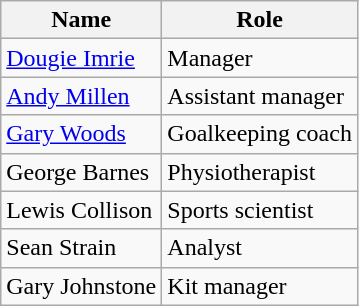<table class="wikitable">
<tr>
<th>Name</th>
<th>Role</th>
</tr>
<tr>
<td><a href='#'>Dougie Imrie</a></td>
<td>Manager</td>
</tr>
<tr>
<td><a href='#'>Andy Millen</a></td>
<td>Assistant manager</td>
</tr>
<tr>
<td><a href='#'>Gary Woods</a></td>
<td>Goalkeeping coach</td>
</tr>
<tr>
<td>George Barnes</td>
<td>Physiotherapist</td>
</tr>
<tr>
<td>Lewis Collison</td>
<td>Sports scientist</td>
</tr>
<tr>
<td>Sean Strain</td>
<td>Analyst</td>
</tr>
<tr>
<td>Gary Johnstone</td>
<td>Kit manager</td>
</tr>
</table>
